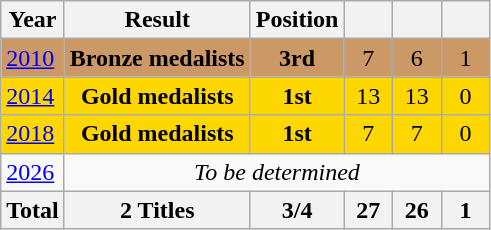<table class="wikitable" style="text-align: center;">
<tr>
<th>Year</th>
<th>Result</th>
<th>Position</th>
<th width=25px></th>
<th width=25px></th>
<th width=25px></th>
</tr>
<tr bgcolor=#cc9966>
<td style="text-align:left;"> <a href='#'>2010</a></td>
<td><strong>Bronze medalists</strong></td>
<td><strong>3rd</strong></td>
<td>7</td>
<td>6</td>
<td>1</td>
</tr>
<tr bgcolor=gold>
<td style="text-align:left;"> <a href='#'>2014</a></td>
<td><strong>Gold medalists</strong></td>
<td><strong>1st</strong></td>
<td>13</td>
<td>13</td>
<td>0</td>
</tr>
<tr bgcolor=gold>
<td style="text-align:left;"> <a href='#'>2018</a></td>
<td><strong>Gold medalists</strong></td>
<td><strong>1st</strong></td>
<td>7</td>
<td>7</td>
<td>0</td>
</tr>
<tr>
<td style="text-align:left;"> <a href='#'>2026</a></td>
<td colspan=5><em>To be determined</em></td>
</tr>
<tr>
<th>Total</th>
<th>2 Titles</th>
<th>3/4</th>
<th>27</th>
<th>26</th>
<th>1</th>
</tr>
</table>
